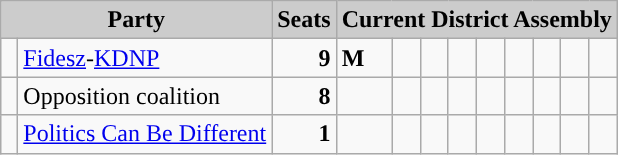<table class="wikitable">
<tr>
<th style="background:#ccc" colspan="2">Party</th>
<th style="background:#ccc">Seats</th>
<th style="background:#ccc" colspan="17">Current District Assembly</th>
</tr>
<tr>
<td style="background-color: "> </td>
<td><a href='#'>Fidesz</a>-<a href='#'>KDNP</a></td>
<td style="text-align: right"><strong>9</strong></td>
<td style="background-color: "><span><strong>M</strong></span></td>
<td style="background-color: "> </td>
<td style="background-color: "> </td>
<td style="background-color: "> </td>
<td style="background-color: "> </td>
<td style="background-color: "> </td>
<td style="background-color: "> </td>
<td style="background-color: "> </td>
<td style="background-color: "> </td>
</tr>
<tr>
<td style="background-color: "> </td>
<td>Opposition coalition</td>
<td style="text-align: right"><strong>8</strong></td>
<td style="background-color: "> </td>
<td style="background-color: "> </td>
<td style="background-color: "> </td>
<td style="background-color: "> </td>
<td style="background-color: "> </td>
<td style="background-color: "> </td>
<td style="background-color: "> </td>
<td style="background-color: "> </td>
<td> </td>
</tr>
<tr>
<td style="background-color: "> </td>
<td><a href='#'>Politics Can Be Different</a></td>
<td style="text-align: right"><strong>1</strong></td>
<td style="background-color: "> </td>
<td> </td>
<td> </td>
<td> </td>
<td> </td>
<td> </td>
<td> </td>
<td> </td>
<td> </td>
</tr>
</table>
